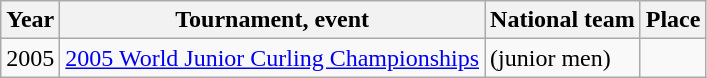<table class="wikitable">
<tr>
<th scope="col">Year</th>
<th scope="col">Tournament, event</th>
<th scope="col">National team</th>
<th scope="col">Place</th>
</tr>
<tr>
<td>2005</td>
<td><a href='#'>2005 World Junior Curling Championships</a></td>
<td> (junior men)</td>
<td></td>
</tr>
</table>
